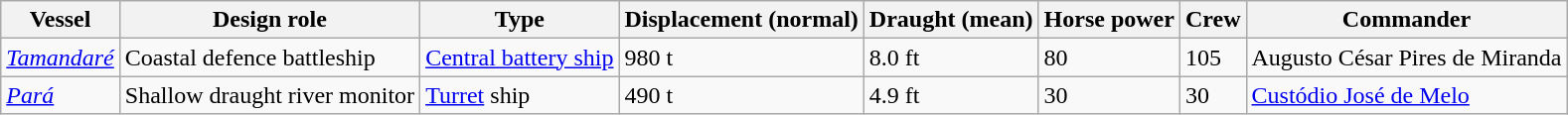<table class="wikitable">
<tr>
<th>Vessel</th>
<th>Design role</th>
<th>Type</th>
<th>Displacement (normal)</th>
<th>Draught (mean)</th>
<th>Horse power</th>
<th>Crew</th>
<th>Commander</th>
</tr>
<tr>
<td><a href='#'><em>Tamandaré</em></a></td>
<td>Coastal defence battleship</td>
<td><a href='#'>Central battery ship</a></td>
<td>980 t</td>
<td>8.0 ft</td>
<td>80</td>
<td>105</td>
<td>Augusto César Pires de Miranda</td>
</tr>
<tr>
<td><a href='#'><em>Pará</em></a></td>
<td>Shallow draught river monitor</td>
<td><a href='#'>Turret</a> ship</td>
<td>490 t</td>
<td>4.9 ft</td>
<td>30</td>
<td>30</td>
<td><a href='#'>Custódio José de Melo</a></td>
</tr>
</table>
